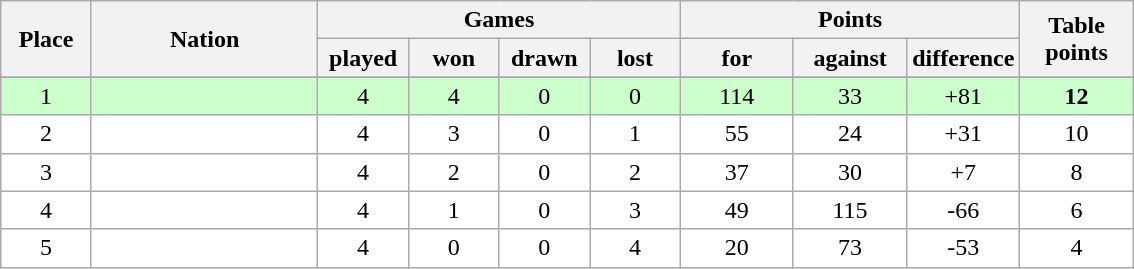<table class="wikitable">
<tr>
<th rowspan=2 width="8%">Place</th>
<th rowspan=2 width="20%">Nation</th>
<th colspan=4 width="32%">Games</th>
<th colspan=3 width="30%">Points</th>
<th rowspan=2 width="10%">Table<br>points</th>
</tr>
<tr>
<th width="8%">played</th>
<th width="8%">won</th>
<th width="8%">drawn</th>
<th width="8%">lost</th>
<th width="10%">for</th>
<th width="10%">against</th>
<th width="10%">difference</th>
</tr>
<tr>
</tr>
<tr bgcolor=#ccffcc align=center>
<td>1</td>
<td align=left><strong></strong></td>
<td>4</td>
<td>4</td>
<td>0</td>
<td>0</td>
<td>114</td>
<td>33</td>
<td>+81</td>
<td><strong>12</strong></td>
</tr>
<tr bgcolor=#ffffff align=center>
<td>2</td>
<td align=left></td>
<td>4</td>
<td>3</td>
<td>0</td>
<td>1</td>
<td>55</td>
<td>24</td>
<td>+31</td>
<td>10</td>
</tr>
<tr bgcolor=#ffffff align=center>
<td>3</td>
<td align=left></td>
<td>4</td>
<td>2</td>
<td>0</td>
<td>2</td>
<td>37</td>
<td>30</td>
<td>+7</td>
<td>8</td>
</tr>
<tr bgcolor=#ffffff align=center>
<td>4</td>
<td align=left></td>
<td>4</td>
<td>1</td>
<td>0</td>
<td>3</td>
<td>49</td>
<td>115</td>
<td>-66</td>
<td>6</td>
</tr>
<tr bgcolor=#ffffff align=center>
<td>5</td>
<td align=left></td>
<td>4</td>
<td>0</td>
<td>0</td>
<td>4</td>
<td>20</td>
<td>73</td>
<td>-53</td>
<td>4</td>
</tr>
</table>
